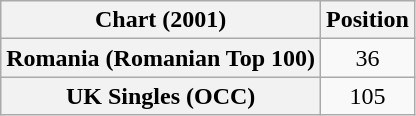<table class="wikitable plainrowheaders" style="text-align:center">
<tr>
<th scope="col">Chart (2001)</th>
<th scope="col">Position</th>
</tr>
<tr>
<th scope="row">Romania (Romanian Top 100)</th>
<td>36</td>
</tr>
<tr>
<th scope="row">UK Singles (OCC)</th>
<td>105</td>
</tr>
</table>
